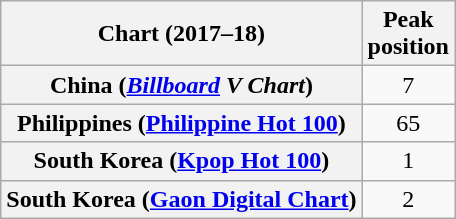<table class="wikitable plainrowheaders" style="text-align:center;">
<tr>
<th scope="col">Chart (2017–18)</th>
<th scope="col">Peak<br>position</th>
</tr>
<tr>
<th scope="row">China (<em><a href='#'>Billboard</a> V Chart</em>)</th>
<td>7</td>
</tr>
<tr>
<th scope="row">Philippines (<a href='#'>Philippine Hot 100</a>)</th>
<td>65</td>
</tr>
<tr>
<th scope="row">South Korea (<a href='#'>Kpop Hot 100</a>)</th>
<td>1</td>
</tr>
<tr>
<th scope="row">South Korea (<a href='#'>Gaon Digital Chart</a>)</th>
<td>2</td>
</tr>
</table>
